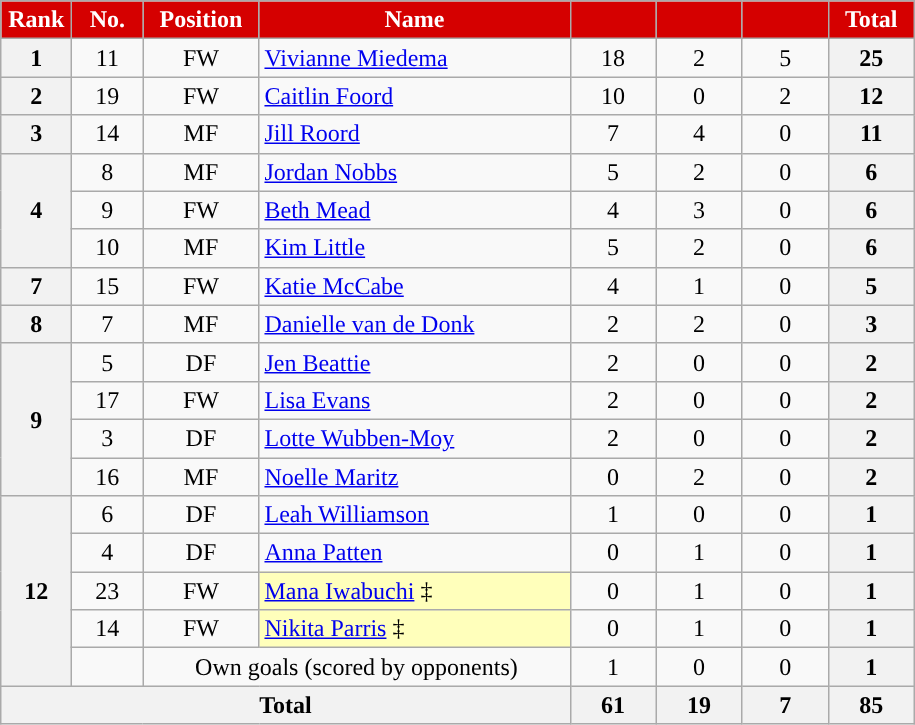<table class="wikitable" style="text-align:center; font-size:100%; ">
<tr>
<th style="background:#d50000; color:white; text-align:center; width:40px">Rank</th>
<th style="background:#d50000; color:white; text-align:center; width:40px">No.</th>
<th style="background:#d50000; color:white; text-align:center; width:70px">Position</th>
<th style="background:#d50000; color:white; text-align:center; width:200px">Name</th>
<th style="background:#d50000; color:white; text-align:center; width:50px;"><a href='#'></a></th>
<th style="background:#d50000; color:white; text-align:center; width:50px;"><a href='#'></a></th>
<th style="background:#d50000; color:white; text-align:center; width:50px;"><a href='#'></a></th>
<th style="background:#d50000; color:white; text-align:center; width:50px;">Total</th>
</tr>
<tr>
<th>1</th>
<td>11</td>
<td>FW</td>
<td style="text-align: left"> <a href='#'>Vivianne Miedema</a></td>
<td>18</td>
<td>2</td>
<td>5</td>
<th>25</th>
</tr>
<tr>
<th>2</th>
<td>19</td>
<td>FW</td>
<td style="text-align: left"> <a href='#'>Caitlin Foord</a></td>
<td>10</td>
<td>0</td>
<td>2</td>
<th>12</th>
</tr>
<tr>
<th>3</th>
<td>14</td>
<td>MF</td>
<td style="text-align: left"> <a href='#'>Jill Roord</a></td>
<td>7</td>
<td>4</td>
<td>0</td>
<th>11</th>
</tr>
<tr>
<th rowspan="3">4</th>
<td>8</td>
<td>MF</td>
<td style="text-align: left"> <a href='#'>Jordan Nobbs</a></td>
<td>5</td>
<td>2</td>
<td>0</td>
<th>6</th>
</tr>
<tr>
<td>9</td>
<td>FW</td>
<td style="text-align: left"> <a href='#'>Beth Mead</a></td>
<td>4</td>
<td>3</td>
<td>0</td>
<th>6</th>
</tr>
<tr>
<td>10</td>
<td>MF</td>
<td style="text-align: left"> <a href='#'>Kim Little</a></td>
<td>5</td>
<td>2</td>
<td>0</td>
<th>6</th>
</tr>
<tr>
<th>7</th>
<td>15</td>
<td>FW</td>
<td style="text-align: left"> <a href='#'>Katie McCabe</a></td>
<td>4</td>
<td>1</td>
<td>0</td>
<th>5</th>
</tr>
<tr>
<th>8</th>
<td>7</td>
<td>MF</td>
<td style="text-align: left"> <a href='#'>Danielle van de Donk</a></td>
<td>2</td>
<td>2</td>
<td>0</td>
<th>3</th>
</tr>
<tr>
<th rowspan="4">9</th>
<td>5</td>
<td>DF</td>
<td style="text-align: left"> <a href='#'>Jen Beattie</a></td>
<td>2</td>
<td>0</td>
<td>0</td>
<th>2</th>
</tr>
<tr>
<td>17</td>
<td>FW</td>
<td style="text-align: left"> <a href='#'>Lisa Evans</a></td>
<td>2</td>
<td>0</td>
<td>0</td>
<th>2</th>
</tr>
<tr>
<td>3</td>
<td>DF</td>
<td style="text-align: left"> <a href='#'>Lotte Wubben-Moy</a></td>
<td>2</td>
<td>0</td>
<td>0</td>
<th>2</th>
</tr>
<tr>
<td>16</td>
<td>MF</td>
<td style="text-align: left"> <a href='#'>Noelle Maritz</a></td>
<td>0</td>
<td>2</td>
<td>0</td>
<th>2</th>
</tr>
<tr>
<th rowspan="5">12</th>
<td>6</td>
<td>DF</td>
<td style="text-align: left"> <a href='#'>Leah Williamson</a></td>
<td>1</td>
<td>0</td>
<td>0</td>
<th>1</th>
</tr>
<tr>
<td>4</td>
<td>DF</td>
<td style="text-align: left"> <a href='#'>Anna Patten</a></td>
<td>0</td>
<td>1</td>
<td>0</td>
<th>1</th>
</tr>
<tr>
<td>23</td>
<td>FW</td>
<td style="background:#ffb; text-align: left"> <a href='#'>Mana Iwabuchi</a> ‡</td>
<td>0</td>
<td>1</td>
<td>0</td>
<th>1</th>
</tr>
<tr>
<td>14</td>
<td>FW</td>
<td style="background:#ffb; text-align: left"> <a href='#'>Nikita Parris</a> ‡</td>
<td>0</td>
<td>1</td>
<td>0</td>
<th>1</th>
</tr>
<tr>
<td></td>
<td colspan="2">Own goals (scored by opponents)</td>
<td>1</td>
<td>0</td>
<td>0</td>
<th>1</th>
</tr>
<tr>
<th colspan="4">Total</th>
<th>61</th>
<th>19</th>
<th>7</th>
<th>85</th>
</tr>
</table>
